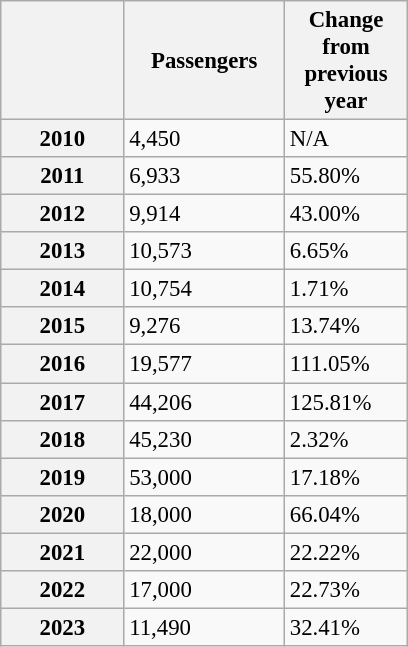<table class="wikitable" style="font-size: 95%" width= align=>
<tr>
<th style="width:75px"></th>
<th style="width:100px">Passengers</th>
<th style="width:75px">Change from previous year</th>
</tr>
<tr>
<th>2010</th>
<td>4,450</td>
<td>N/A</td>
</tr>
<tr>
<th>2011</th>
<td>6,933</td>
<td>55.80%</td>
</tr>
<tr>
<th>2012</th>
<td>9,914</td>
<td>43.00%</td>
</tr>
<tr>
<th>2013</th>
<td>10,573</td>
<td>6.65%</td>
</tr>
<tr>
<th>2014</th>
<td>10,754</td>
<td>1.71%</td>
</tr>
<tr>
<th>2015</th>
<td>9,276</td>
<td>13.74%</td>
</tr>
<tr>
<th>2016</th>
<td>19,577</td>
<td>111.05%</td>
</tr>
<tr>
<th>2017</th>
<td>44,206</td>
<td>125.81%</td>
</tr>
<tr>
<th>2018</th>
<td>45,230</td>
<td>2.32%</td>
</tr>
<tr>
<th>2019</th>
<td>53,000</td>
<td>17.18%</td>
</tr>
<tr>
<th>2020</th>
<td>18,000</td>
<td>66.04%</td>
</tr>
<tr>
<th>2021</th>
<td>22,000</td>
<td>22.22%</td>
</tr>
<tr>
<th>2022</th>
<td>17,000</td>
<td>22.73%</td>
</tr>
<tr>
<th>2023</th>
<td>11,490</td>
<td>32.41%</td>
</tr>
</table>
